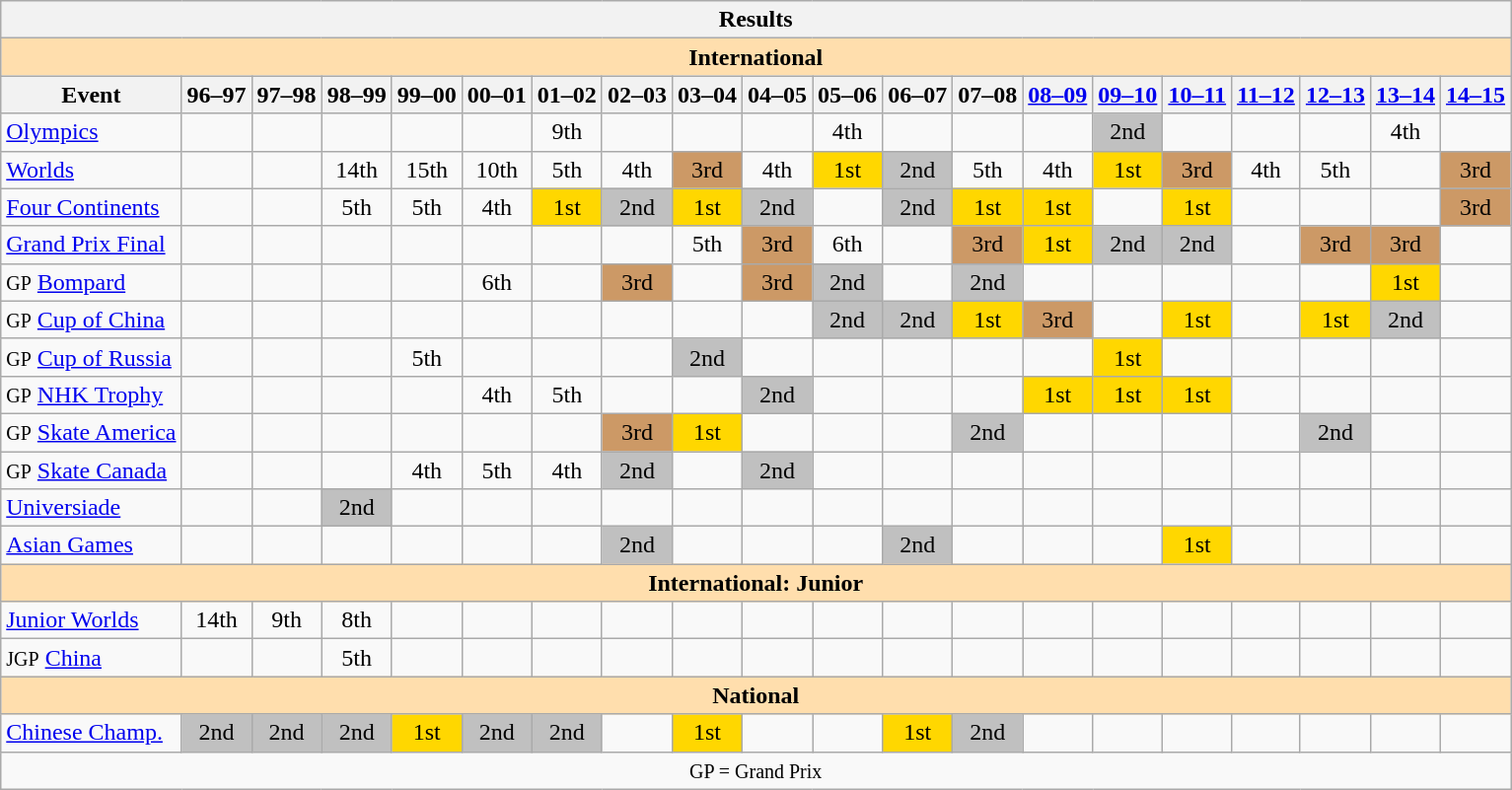<table class="wikitable" style="text-align:center">
<tr>
<th colspan=20 align=center><strong>Results</strong></th>
</tr>
<tr>
<th style="background-color: #ffdead; " colspan=20 align=center><strong>International</strong></th>
</tr>
<tr>
<th>Event</th>
<th>96–97</th>
<th>97–98</th>
<th>98–99</th>
<th>99–00</th>
<th>00–01</th>
<th>01–02</th>
<th>02–03</th>
<th>03–04</th>
<th>04–05</th>
<th>05–06</th>
<th>06–07</th>
<th>07–08</th>
<th><a href='#'>08–09</a></th>
<th><a href='#'>09–10</a></th>
<th><a href='#'>10–11</a></th>
<th><a href='#'>11–12</a></th>
<th><a href='#'>12–13</a></th>
<th><a href='#'>13–14</a></th>
<th><a href='#'>14–15</a></th>
</tr>
<tr>
<td align = left><a href='#'>Olympics</a></td>
<td></td>
<td></td>
<td></td>
<td></td>
<td></td>
<td>9th</td>
<td></td>
<td></td>
<td></td>
<td>4th</td>
<td></td>
<td></td>
<td></td>
<td bgcolor=silver>2nd</td>
<td></td>
<td></td>
<td></td>
<td>4th</td>
<td></td>
</tr>
<tr>
<td align = left><a href='#'>Worlds</a></td>
<td></td>
<td></td>
<td>14th</td>
<td>15th</td>
<td>10th</td>
<td>5th</td>
<td>4th</td>
<td bgcolor=cc9966>3rd</td>
<td>4th</td>
<td bgcolor=gold>1st</td>
<td bgcolor=silver>2nd</td>
<td>5th</td>
<td>4th</td>
<td bgcolor=gold>1st</td>
<td bgcolor=cc9966>3rd</td>
<td>4th</td>
<td>5th</td>
<td></td>
<td bgcolor=cc9966>3rd</td>
</tr>
<tr>
<td align = left><a href='#'>Four Continents</a></td>
<td></td>
<td></td>
<td>5th</td>
<td>5th</td>
<td>4th</td>
<td bgcolor=gold>1st</td>
<td bgcolor=silver>2nd</td>
<td bgcolor=gold>1st</td>
<td bgcolor=silver>2nd</td>
<td></td>
<td bgcolor=silver>2nd</td>
<td bgcolor=gold>1st</td>
<td bgcolor=gold>1st</td>
<td></td>
<td bgcolor=gold>1st</td>
<td></td>
<td></td>
<td></td>
<td bgcolor=cc9966>3rd</td>
</tr>
<tr>
<td align = left><a href='#'>Grand Prix Final</a></td>
<td></td>
<td></td>
<td></td>
<td></td>
<td></td>
<td></td>
<td></td>
<td>5th</td>
<td bgcolor=cc9966>3rd</td>
<td>6th</td>
<td></td>
<td bgcolor=cc9966>3rd</td>
<td bgcolor=gold>1st</td>
<td bgcolor=silver>2nd</td>
<td bgcolor=silver>2nd</td>
<td></td>
<td bgcolor=cc9966>3rd</td>
<td bgcolor=cc9966>3rd</td>
<td></td>
</tr>
<tr>
<td align = left><small>GP</small> <a href='#'>Bompard</a></td>
<td></td>
<td></td>
<td></td>
<td></td>
<td>6th</td>
<td></td>
<td bgcolor=cc9966>3rd</td>
<td></td>
<td bgcolor=cc9966>3rd</td>
<td bgcolor=silver>2nd</td>
<td></td>
<td bgcolor=silver>2nd</td>
<td></td>
<td></td>
<td></td>
<td></td>
<td></td>
<td bgcolor=gold>1st</td>
<td></td>
</tr>
<tr>
<td align = left><small>GP</small> <a href='#'>Cup of China</a></td>
<td></td>
<td></td>
<td></td>
<td></td>
<td></td>
<td></td>
<td></td>
<td></td>
<td></td>
<td bgcolor=silver>2nd</td>
<td bgcolor=silver>2nd</td>
<td bgcolor=gold>1st</td>
<td bgcolor=cc9966>3rd</td>
<td></td>
<td bgcolor=gold>1st</td>
<td></td>
<td bgcolor=gold>1st</td>
<td bgcolor=silver>2nd</td>
<td></td>
</tr>
<tr>
<td align = left><small>GP</small> <a href='#'>Cup of Russia</a></td>
<td></td>
<td></td>
<td></td>
<td>5th</td>
<td></td>
<td></td>
<td></td>
<td bgcolor=silver>2nd</td>
<td></td>
<td></td>
<td></td>
<td></td>
<td></td>
<td bgcolor=gold>1st</td>
<td></td>
<td></td>
<td></td>
<td></td>
<td></td>
</tr>
<tr>
<td align = left><small>GP</small> <a href='#'>NHK Trophy</a></td>
<td></td>
<td></td>
<td></td>
<td></td>
<td>4th</td>
<td>5th</td>
<td></td>
<td></td>
<td bgcolor=silver>2nd</td>
<td></td>
<td></td>
<td></td>
<td bgcolor=gold>1st</td>
<td bgcolor=gold>1st</td>
<td bgcolor=gold>1st</td>
<td></td>
<td></td>
<td></td>
<td></td>
</tr>
<tr>
<td align = left><small>GP</small> <a href='#'>Skate America</a></td>
<td></td>
<td></td>
<td></td>
<td></td>
<td></td>
<td></td>
<td bgcolor=cc9966>3rd</td>
<td bgcolor=gold>1st</td>
<td></td>
<td></td>
<td></td>
<td bgcolor=silver>2nd</td>
<td></td>
<td></td>
<td></td>
<td></td>
<td bgcolor=silver>2nd</td>
<td></td>
<td></td>
</tr>
<tr>
<td align = left><small>GP</small> <a href='#'>Skate Canada</a></td>
<td></td>
<td></td>
<td></td>
<td>4th</td>
<td>5th</td>
<td>4th</td>
<td bgcolor=silver>2nd</td>
<td></td>
<td bgcolor=silver>2nd</td>
<td></td>
<td></td>
<td></td>
<td></td>
<td></td>
<td></td>
<td></td>
<td></td>
<td></td>
<td></td>
</tr>
<tr>
<td align = left><a href='#'>Universiade</a></td>
<td></td>
<td></td>
<td bgcolor=silver>2nd</td>
<td></td>
<td></td>
<td></td>
<td></td>
<td></td>
<td></td>
<td></td>
<td></td>
<td></td>
<td></td>
<td></td>
<td></td>
<td></td>
<td></td>
<td></td>
<td></td>
</tr>
<tr>
<td align = left><a href='#'>Asian Games</a></td>
<td></td>
<td></td>
<td></td>
<td></td>
<td></td>
<td></td>
<td bgcolor=silver>2nd</td>
<td></td>
<td></td>
<td></td>
<td bgcolor=silver>2nd</td>
<td></td>
<td></td>
<td></td>
<td bgcolor=gold>1st</td>
<td></td>
<td></td>
<td></td>
<td></td>
</tr>
<tr>
<th style="background-color: #ffdead; " colspan=20 align=center><strong>International: Junior</strong></th>
</tr>
<tr>
<td align = left><a href='#'>Junior Worlds</a></td>
<td>14th</td>
<td>9th</td>
<td>8th</td>
<td></td>
<td></td>
<td></td>
<td></td>
<td></td>
<td></td>
<td></td>
<td></td>
<td></td>
<td></td>
<td></td>
<td></td>
<td></td>
<td></td>
<td></td>
<td></td>
</tr>
<tr>
<td align = left><small>JGP</small> <a href='#'>China</a></td>
<td></td>
<td></td>
<td>5th</td>
<td></td>
<td></td>
<td></td>
<td></td>
<td></td>
<td></td>
<td></td>
<td></td>
<td></td>
<td></td>
<td></td>
<td></td>
<td></td>
<td></td>
<td></td>
<td></td>
</tr>
<tr>
<th style="background-color: #ffdead; " colspan=20 align=center><strong>National</strong></th>
</tr>
<tr>
<td align = left><a href='#'>Chinese Champ.</a></td>
<td bgcolor=silver>2nd</td>
<td bgcolor=silver>2nd</td>
<td bgcolor=silver>2nd</td>
<td bgcolor=gold>1st</td>
<td bgcolor=silver>2nd</td>
<td bgcolor=silver>2nd</td>
<td></td>
<td bgcolor=gold>1st</td>
<td></td>
<td></td>
<td bgcolor=gold>1st</td>
<td bgcolor=silver>2nd</td>
<td></td>
<td></td>
<td></td>
<td></td>
<td></td>
<td></td>
<td></td>
</tr>
<tr>
<td colspan = 20 align=center><small> GP = Grand Prix </small></td>
</tr>
</table>
